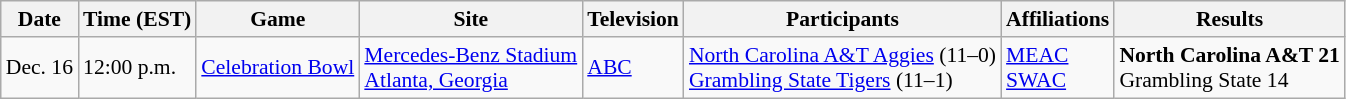<table class="wikitable" style="font-size:90%">
<tr>
<th>Date</th>
<th>Time (EST)</th>
<th>Game</th>
<th>Site</th>
<th>Television</th>
<th>Participants</th>
<th>Affiliations</th>
<th>Results</th>
</tr>
<tr>
<td>Dec. 16</td>
<td>12:00 p.m.</td>
<td><a href='#'>Celebration Bowl</a></td>
<td><a href='#'>Mercedes-Benz Stadium</a><br><a href='#'>Atlanta, Georgia</a></td>
<td><a href='#'>ABC</a></td>
<td><a href='#'>North Carolina A&T Aggies</a> (11–0)<br><a href='#'>Grambling State Tigers</a> (11–1)</td>
<td><a href='#'>MEAC</a><br><a href='#'>SWAC</a></td>
<td><strong>North Carolina A&T 21</strong><br>Grambling State 14</td>
</tr>
</table>
